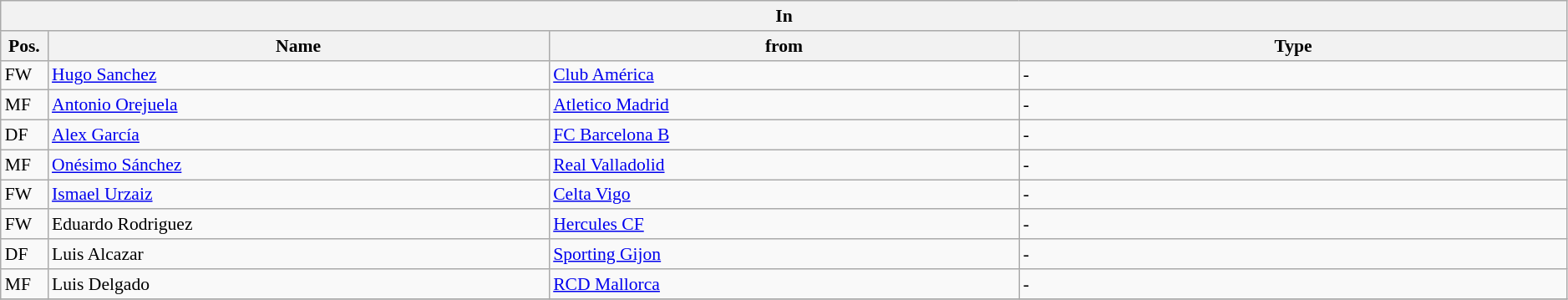<table class="wikitable" style="font-size:90%;width:99%;">
<tr>
<th colspan="4">In</th>
</tr>
<tr>
<th width=3%>Pos.</th>
<th width=32%>Name</th>
<th width=30%>from</th>
<th width=35%>Type</th>
</tr>
<tr>
<td>FW</td>
<td><a href='#'>Hugo Sanchez</a></td>
<td><a href='#'>Club América</a></td>
<td>-</td>
</tr>
<tr>
<td>MF</td>
<td><a href='#'>Antonio Orejuela</a></td>
<td><a href='#'>Atletico Madrid</a></td>
<td>-</td>
</tr>
<tr>
<td>DF</td>
<td><a href='#'>Alex García</a></td>
<td><a href='#'>FC Barcelona B</a></td>
<td>-</td>
</tr>
<tr>
<td>MF</td>
<td><a href='#'>Onésimo Sánchez</a></td>
<td><a href='#'>Real Valladolid</a></td>
<td>-</td>
</tr>
<tr>
<td>FW</td>
<td><a href='#'>Ismael Urzaiz</a></td>
<td><a href='#'>Celta Vigo</a></td>
<td>-</td>
</tr>
<tr>
<td>FW</td>
<td>Eduardo Rodriguez</td>
<td><a href='#'>Hercules CF</a></td>
<td>-</td>
</tr>
<tr>
<td>DF</td>
<td>Luis Alcazar</td>
<td><a href='#'>Sporting Gijon</a></td>
<td>-</td>
</tr>
<tr>
<td>MF</td>
<td>Luis Delgado</td>
<td><a href='#'>RCD Mallorca</a></td>
<td>-</td>
</tr>
<tr>
</tr>
</table>
